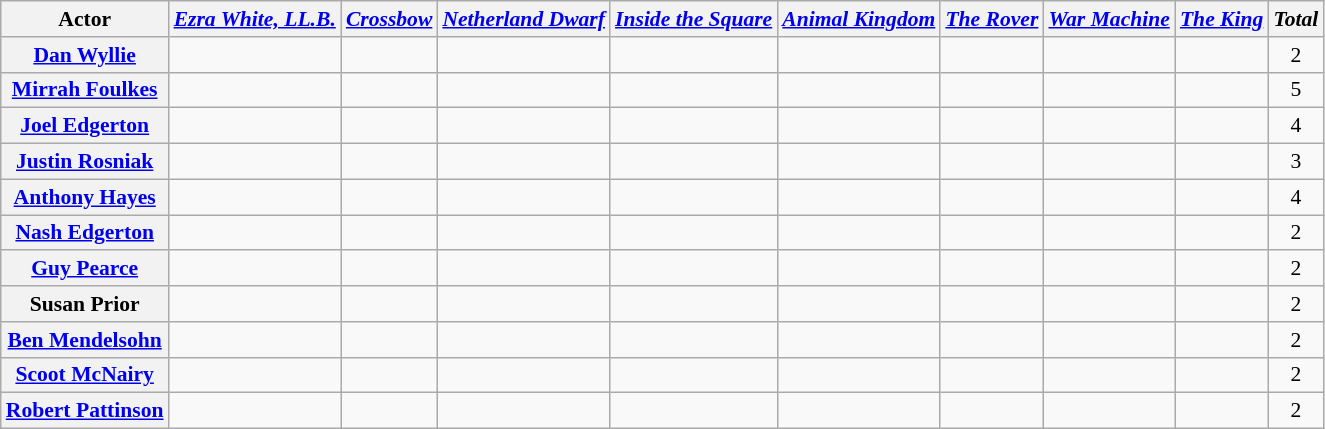<table class="wikitable sortable" style="text-align:center;font-size:90%;">
<tr style="vertical-align:bottom;">
<th>Actor</th>
<th><em><a href='#'>Ezra White, LL.B.</a></em></th>
<th><em><a href='#'>Crossbow</a></em></th>
<th><em><a href='#'>Netherland Dwarf</a></em></th>
<th><em><a href='#'>Inside the Square</a></em></th>
<th><em><a href='#'>Animal Kingdom</a></em></th>
<th><em><a href='#'>The Rover</a></em></th>
<th><em><a href='#'>War Machine</a></em></th>
<th><em><a href='#'>The King</a></em></th>
<th><em> Total </em></th>
</tr>
<tr>
<th><a href='#'>Dan Wyllie</a></th>
<td></td>
<td></td>
<td></td>
<td></td>
<td></td>
<td></td>
<td></td>
<td></td>
<td>2</td>
</tr>
<tr>
<th><a href='#'>Mirrah Foulkes</a></th>
<td></td>
<td></td>
<td></td>
<td></td>
<td></td>
<td></td>
<td></td>
<td></td>
<td>5</td>
</tr>
<tr>
<th><a href='#'>Joel Edgerton</a></th>
<td></td>
<td></td>
<td></td>
<td></td>
<td></td>
<td></td>
<td></td>
<td></td>
<td>4</td>
</tr>
<tr>
<th><a href='#'>Justin Rosniak</a></th>
<td></td>
<td></td>
<td></td>
<td></td>
<td></td>
<td></td>
<td></td>
<td></td>
<td>3</td>
</tr>
<tr>
<th><a href='#'>Anthony Hayes</a></th>
<td></td>
<td></td>
<td></td>
<td></td>
<td></td>
<td></td>
<td></td>
<td></td>
<td>4</td>
</tr>
<tr>
<th><a href='#'>Nash Edgerton</a></th>
<td></td>
<td></td>
<td></td>
<td></td>
<td></td>
<td></td>
<td></td>
<td></td>
<td>2</td>
</tr>
<tr>
<th><a href='#'>Guy Pearce</a></th>
<td></td>
<td></td>
<td></td>
<td></td>
<td></td>
<td></td>
<td></td>
<td></td>
<td>2</td>
</tr>
<tr>
<th>Susan Prior</th>
<td></td>
<td></td>
<td></td>
<td></td>
<td></td>
<td></td>
<td></td>
<td></td>
<td>2</td>
</tr>
<tr>
<th><a href='#'>Ben Mendelsohn</a></th>
<td></td>
<td></td>
<td></td>
<td></td>
<td></td>
<td></td>
<td></td>
<td></td>
<td>2</td>
</tr>
<tr>
<th><a href='#'>Scoot McNairy</a></th>
<td></td>
<td></td>
<td></td>
<td></td>
<td></td>
<td></td>
<td></td>
<td></td>
<td>2</td>
</tr>
<tr>
<th><a href='#'>Robert Pattinson</a></th>
<td></td>
<td></td>
<td></td>
<td></td>
<td></td>
<td></td>
<td></td>
<td></td>
<td>2</td>
</tr>
</table>
